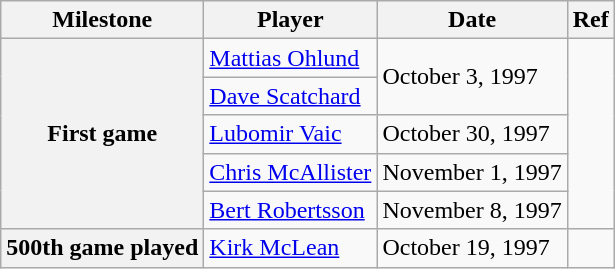<table class="wikitable">
<tr>
<th scope="col">Milestone</th>
<th scope="col">Player</th>
<th scope="col">Date</th>
<th scope="col">Ref</th>
</tr>
<tr>
<th rowspan=5>First game</th>
<td><a href='#'>Mattias Ohlund</a></td>
<td rowspan=2>October 3, 1997</td>
<td rowspan=5></td>
</tr>
<tr>
<td><a href='#'>Dave Scatchard</a></td>
</tr>
<tr>
<td><a href='#'>Lubomir Vaic</a></td>
<td>October 30, 1997</td>
</tr>
<tr>
<td><a href='#'>Chris McAllister</a></td>
<td>November 1, 1997</td>
</tr>
<tr>
<td><a href='#'>Bert Robertsson</a></td>
<td>November 8, 1997</td>
</tr>
<tr>
<th>500th game played</th>
<td><a href='#'>Kirk McLean</a></td>
<td>October 19, 1997</td>
<td></td>
</tr>
</table>
